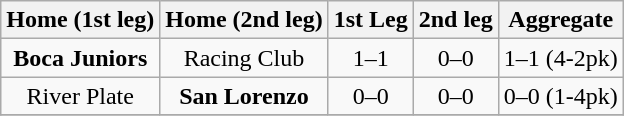<table class="wikitable" style="text-align: center;">
<tr>
<th>Home (1st leg)</th>
<th>Home (2nd leg)</th>
<th>1st Leg</th>
<th>2nd leg</th>
<th>Aggregate</th>
</tr>
<tr>
<td><strong>Boca Juniors</strong></td>
<td>Racing Club</td>
<td>1–1</td>
<td>0–0</td>
<td>1–1 (4-2pk)</td>
</tr>
<tr>
<td>River Plate</td>
<td><strong>San Lorenzo</strong></td>
<td>0–0</td>
<td>0–0</td>
<td>0–0 (1-4pk)</td>
</tr>
<tr>
</tr>
</table>
